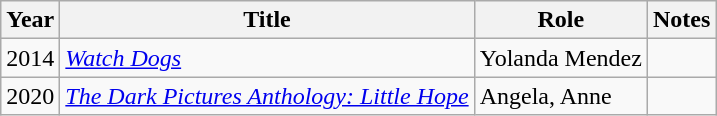<table class="wikitable sortable">
<tr>
<th>Year</th>
<th>Title</th>
<th>Role</th>
<th>Notes</th>
</tr>
<tr>
<td>2014</td>
<td><em><a href='#'>Watch Dogs</a></em></td>
<td>Yolanda Mendez</td>
<td></td>
</tr>
<tr>
<td>2020</td>
<td><em><a href='#'>The Dark Pictures Anthology: Little Hope</a></em></td>
<td>Angela, Anne</td>
<td></td>
</tr>
</table>
